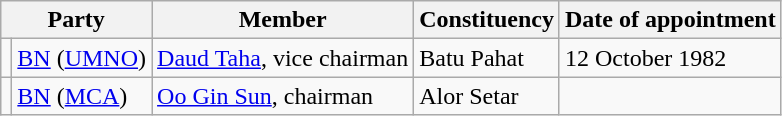<table class=wikitable>
<tr>
<th colspan=2>Party</th>
<th>Member</th>
<th>Constituency</th>
<th>Date of appointment</th>
</tr>
<tr>
<td></td>
<td><a href='#'>BN</a> (<a href='#'>UMNO</a>)</td>
<td><a href='#'>Daud Taha</a>, vice chairman</td>
<td>Batu Pahat</td>
<td>12 October 1982</td>
</tr>
<tr>
<td></td>
<td><a href='#'>BN</a> (<a href='#'>MCA</a>)</td>
<td><a href='#'>Oo Gin Sun</a>, chairman</td>
<td>Alor Setar</td>
<td></td>
</tr>
</table>
